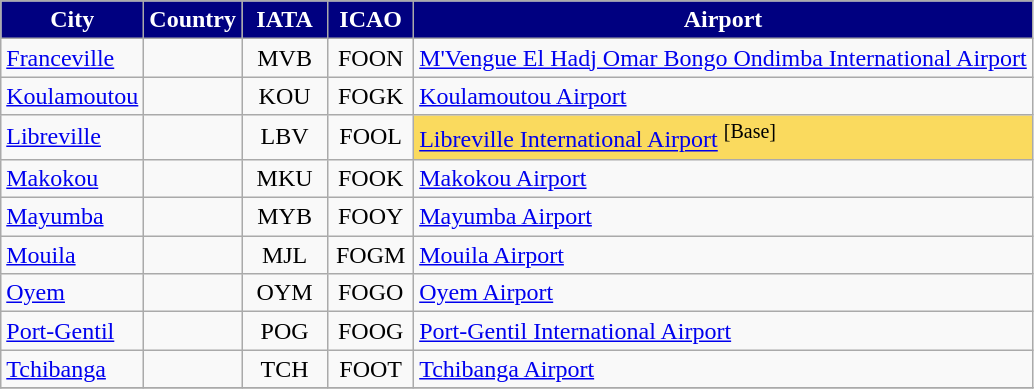<table class="sortable wikitable toccolours">
<tr>
<th style="background-color:#000080;color: white">City</th>
<th style="background-color:#000080;color: white">Country</th>
<th style="background-color:#000080;color: white; width:50px;">IATA</th>
<th style="background-color:#000080;color: white; width:50px;">ICAO</th>
<th style="background-color:#000080;color: white">Airport</th>
</tr>
<tr>
<td><a href='#'>Franceville</a></td>
<td></td>
<td align=center>MVB</td>
<td align=center>FOON</td>
<td><a href='#'>M'Vengue El Hadj Omar Bongo Ondimba International Airport</a></td>
</tr>
<tr>
<td><a href='#'>Koulamoutou</a></td>
<td></td>
<td align=center>KOU</td>
<td align=center>FOGK</td>
<td><a href='#'>Koulamoutou Airport</a></td>
</tr>
<tr>
<td><a href='#'>Libreville</a></td>
<td></td>
<td align=center>LBV</td>
<td align=center>FOOL</td>
<td style="background-color: #FADA5E"><a href='#'>Libreville International Airport</a> <sup>[Base]</sup></td>
</tr>
<tr>
<td><a href='#'>Makokou</a></td>
<td></td>
<td align=center>MKU</td>
<td align=center>FOOK</td>
<td><a href='#'>Makokou Airport</a></td>
</tr>
<tr>
<td><a href='#'>Mayumba</a></td>
<td></td>
<td align=center>MYB</td>
<td align=center>FOOY</td>
<td><a href='#'>Mayumba Airport</a></td>
</tr>
<tr>
<td><a href='#'>Mouila</a></td>
<td></td>
<td align=center>MJL</td>
<td align=center>FOGM</td>
<td><a href='#'>Mouila Airport</a></td>
</tr>
<tr>
<td><a href='#'>Oyem</a></td>
<td></td>
<td align=center>OYM</td>
<td align=center>FOGO</td>
<td><a href='#'>Oyem Airport</a></td>
</tr>
<tr>
<td><a href='#'>Port-Gentil</a></td>
<td></td>
<td align=center>POG</td>
<td align=center>FOOG</td>
<td><a href='#'>Port-Gentil International Airport</a></td>
</tr>
<tr>
<td><a href='#'>Tchibanga</a></td>
<td></td>
<td align=center>TCH</td>
<td align=center>FOOT</td>
<td><a href='#'>Tchibanga Airport</a></td>
</tr>
<tr>
</tr>
</table>
